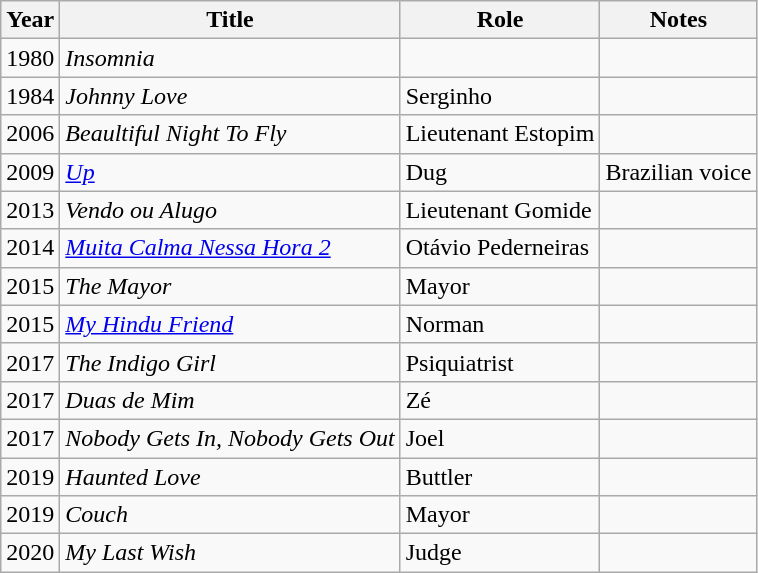<table class="wikitable">
<tr>
<th>Year</th>
<th>Title</th>
<th>Role</th>
<th>Notes</th>
</tr>
<tr>
<td>1980</td>
<td><em>Insomnia</em></td>
<td></td>
<td></td>
</tr>
<tr>
<td>1984</td>
<td><em>Johnny Love</em></td>
<td>Serginho</td>
<td></td>
</tr>
<tr>
<td>2006</td>
<td><em>Beaultiful Night To Fly</em></td>
<td>Lieutenant Estopim</td>
<td></td>
</tr>
<tr>
<td>2009</td>
<td><em><a href='#'>Up</a></em></td>
<td>Dug</td>
<td>Brazilian voice</td>
</tr>
<tr>
<td>2013</td>
<td><em>Vendo ou Alugo</em></td>
<td>Lieutenant Gomide</td>
<td></td>
</tr>
<tr>
<td>2014</td>
<td><em><a href='#'>Muita Calma Nessa Hora 2</a></em></td>
<td>Otávio Pederneiras</td>
<td></td>
</tr>
<tr>
<td>2015</td>
<td><em>The Mayor</em></td>
<td>Mayor</td>
<td></td>
</tr>
<tr>
<td>2015</td>
<td><em><a href='#'>My Hindu Friend</a></em></td>
<td>Norman</td>
<td></td>
</tr>
<tr>
<td>2017</td>
<td><em>The Indigo Girl</em></td>
<td>Psiquiatrist</td>
<td></td>
</tr>
<tr>
<td>2017</td>
<td><em>Duas de Mim</em></td>
<td>Zé</td>
<td></td>
</tr>
<tr>
<td>2017</td>
<td><em>Nobody Gets In, Nobody Gets Out</em></td>
<td>Joel</td>
<td></td>
</tr>
<tr>
<td>2019</td>
<td><em>Haunted Love</em></td>
<td>Buttler</td>
<td></td>
</tr>
<tr>
<td>2019</td>
<td><em>Couch</em></td>
<td>Mayor</td>
<td></td>
</tr>
<tr>
<td>2020</td>
<td><em>My Last Wish</em></td>
<td>Judge</td>
<td></td>
</tr>
</table>
